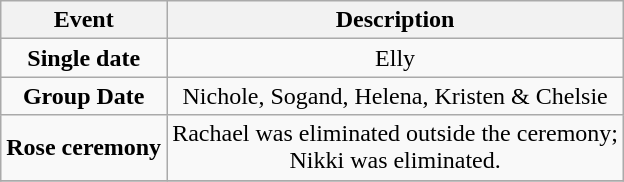<table class="wikitable sortable" style="text-align:center;">
<tr>
<th>Event</th>
<th>Description</th>
</tr>
<tr>
<td><strong>Single date</strong></td>
<td>Elly</td>
</tr>
<tr>
<td><strong>Group Date</strong></td>
<td>Nichole, Sogand, Helena, Kristen & Chelsie</td>
</tr>
<tr>
<td><strong>Rose ceremony</strong></td>
<td>Rachael was eliminated outside the ceremony;<br>Nikki was eliminated.</td>
</tr>
<tr>
</tr>
</table>
